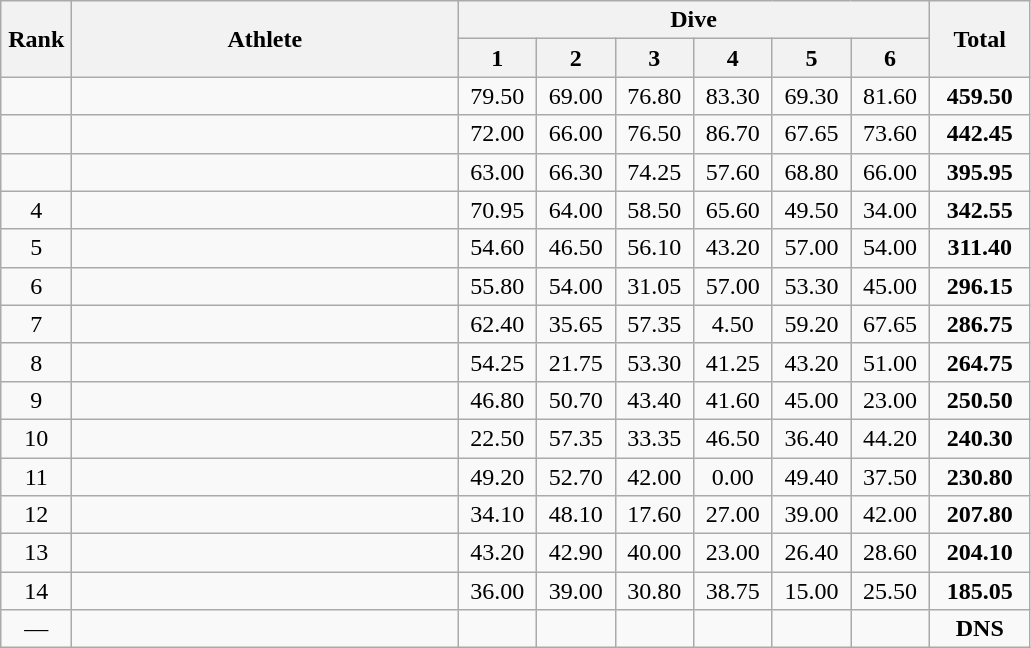<table class=wikitable style="text-align:center">
<tr>
<th rowspan="2" width=40>Rank</th>
<th rowspan="2" width=250>Athlete</th>
<th colspan="6">Dive</th>
<th rowspan="2" width=60>Total</th>
</tr>
<tr>
<th width=45>1</th>
<th width=45>2</th>
<th width=45>3</th>
<th width=45>4</th>
<th width=45>5</th>
<th width=45>6</th>
</tr>
<tr>
<td></td>
<td align=left></td>
<td>79.50</td>
<td>69.00</td>
<td>76.80</td>
<td>83.30</td>
<td>69.30</td>
<td>81.60</td>
<td><strong>459.50</strong></td>
</tr>
<tr>
<td></td>
<td align=left></td>
<td>72.00</td>
<td>66.00</td>
<td>76.50</td>
<td>86.70</td>
<td>67.65</td>
<td>73.60</td>
<td><strong>442.45</strong></td>
</tr>
<tr>
<td></td>
<td align=left></td>
<td>63.00</td>
<td>66.30</td>
<td>74.25</td>
<td>57.60</td>
<td>68.80</td>
<td>66.00</td>
<td><strong>395.95</strong></td>
</tr>
<tr>
<td>4</td>
<td align=left></td>
<td>70.95</td>
<td>64.00</td>
<td>58.50</td>
<td>65.60</td>
<td>49.50</td>
<td>34.00</td>
<td><strong>342.55</strong></td>
</tr>
<tr>
<td>5</td>
<td align=left></td>
<td>54.60</td>
<td>46.50</td>
<td>56.10</td>
<td>43.20</td>
<td>57.00</td>
<td>54.00</td>
<td><strong>311.40</strong></td>
</tr>
<tr>
<td>6</td>
<td align=left></td>
<td>55.80</td>
<td>54.00</td>
<td>31.05</td>
<td>57.00</td>
<td>53.30</td>
<td>45.00</td>
<td><strong>296.15</strong></td>
</tr>
<tr>
<td>7</td>
<td align=left></td>
<td>62.40</td>
<td>35.65</td>
<td>57.35</td>
<td>4.50</td>
<td>59.20</td>
<td>67.65</td>
<td><strong>286.75</strong></td>
</tr>
<tr>
<td>8</td>
<td align=left></td>
<td>54.25</td>
<td>21.75</td>
<td>53.30</td>
<td>41.25</td>
<td>43.20</td>
<td>51.00</td>
<td><strong>264.75</strong></td>
</tr>
<tr>
<td>9</td>
<td align=left></td>
<td>46.80</td>
<td>50.70</td>
<td>43.40</td>
<td>41.60</td>
<td>45.00</td>
<td>23.00</td>
<td><strong>250.50</strong></td>
</tr>
<tr>
<td>10</td>
<td align=left></td>
<td>22.50</td>
<td>57.35</td>
<td>33.35</td>
<td>46.50</td>
<td>36.40</td>
<td>44.20</td>
<td><strong>240.30</strong></td>
</tr>
<tr>
<td>11</td>
<td align=left></td>
<td>49.20</td>
<td>52.70</td>
<td>42.00</td>
<td>0.00</td>
<td>49.40</td>
<td>37.50</td>
<td><strong>230.80</strong></td>
</tr>
<tr>
<td>12</td>
<td align=left></td>
<td>34.10</td>
<td>48.10</td>
<td>17.60</td>
<td>27.00</td>
<td>39.00</td>
<td>42.00</td>
<td><strong>207.80</strong></td>
</tr>
<tr>
<td>13</td>
<td align=left></td>
<td>43.20</td>
<td>42.90</td>
<td>40.00</td>
<td>23.00</td>
<td>26.40</td>
<td>28.60</td>
<td><strong>204.10</strong></td>
</tr>
<tr>
<td>14</td>
<td align=left></td>
<td>36.00</td>
<td>39.00</td>
<td>30.80</td>
<td>38.75</td>
<td>15.00</td>
<td>25.50</td>
<td><strong>185.05</strong></td>
</tr>
<tr>
<td>—</td>
<td align=left></td>
<td></td>
<td></td>
<td></td>
<td></td>
<td></td>
<td></td>
<td><strong>DNS</strong></td>
</tr>
</table>
